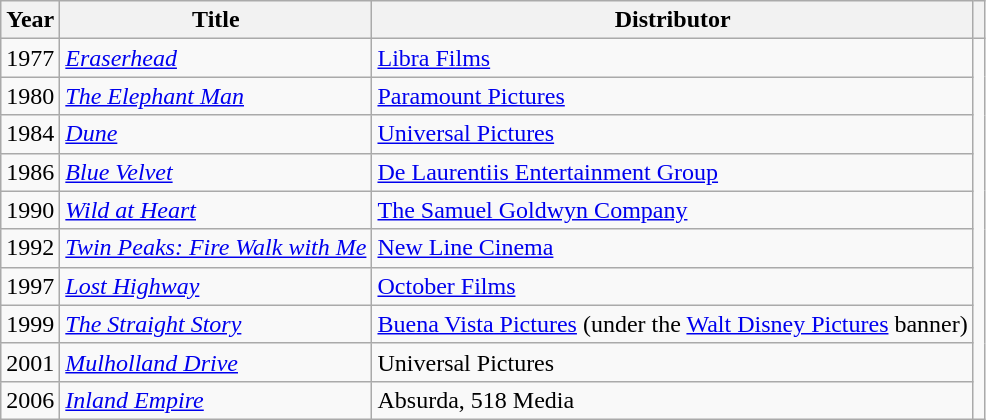<table class="wikitable">
<tr>
<th scope="col">Year</th>
<th scope="col">Title</th>
<th scope="col">Distributor</th>
<th scope="col"></th>
</tr>
<tr>
<td>1977</td>
<td><em><a href='#'>Eraserhead</a></em></td>
<td><a href='#'>Libra Films</a></td>
<td rowspan=10></td>
</tr>
<tr>
<td>1980</td>
<td><em><a href='#'>The Elephant Man</a></em></td>
<td><a href='#'>Paramount Pictures</a></td>
</tr>
<tr>
<td>1984</td>
<td><em><a href='#'>Dune</a></em></td>
<td><a href='#'>Universal Pictures</a></td>
</tr>
<tr>
<td>1986</td>
<td><em><a href='#'>Blue Velvet</a></em></td>
<td><a href='#'>De Laurentiis Entertainment Group</a></td>
</tr>
<tr>
<td>1990</td>
<td><em><a href='#'>Wild at Heart</a></em></td>
<td><a href='#'>The Samuel Goldwyn Company</a></td>
</tr>
<tr>
<td>1992</td>
<td><em><a href='#'>Twin Peaks: Fire Walk with Me</a></em></td>
<td><a href='#'>New Line Cinema</a></td>
</tr>
<tr>
<td>1997</td>
<td><em><a href='#'>Lost Highway</a></em></td>
<td><a href='#'>October Films</a></td>
</tr>
<tr>
<td>1999</td>
<td><em><a href='#'>The Straight Story</a></em></td>
<td><a href='#'>Buena Vista Pictures</a> (under the <a href='#'>Walt Disney Pictures</a> banner)</td>
</tr>
<tr>
<td>2001</td>
<td><em><a href='#'>Mulholland Drive</a></em></td>
<td>Universal Pictures</td>
</tr>
<tr>
<td>2006</td>
<td><em><a href='#'>Inland Empire</a></em></td>
<td>Absurda, 518 Media</td>
</tr>
</table>
